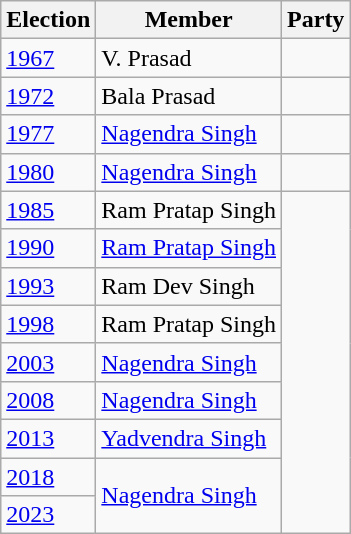<table class="wikitable sortable">
<tr>
<th>Election</th>
<th>Member</th>
<th colspan=2>Party</th>
</tr>
<tr>
<td><a href='#'>1967</a></td>
<td>V. Prasad</td>
<td></td>
</tr>
<tr>
<td><a href='#'>1972</a></td>
<td>Bala Prasad</td>
</tr>
<tr>
<td><a href='#'>1977</a></td>
<td><a href='#'>Nagendra Singh</a></td>
<td></td>
</tr>
<tr>
<td><a href='#'>1980</a></td>
<td><a href='#'>Nagendra Singh</a></td>
<td></td>
</tr>
<tr>
<td><a href='#'>1985</a></td>
<td>Ram Pratap Singh</td>
</tr>
<tr>
<td><a href='#'>1990</a></td>
<td><a href='#'>Ram Pratap Singh</a></td>
</tr>
<tr>
<td><a href='#'>1993</a></td>
<td>Ram Dev Singh</td>
</tr>
<tr>
<td><a href='#'>1998</a></td>
<td>Ram Pratap Singh</td>
</tr>
<tr>
<td><a href='#'>2003</a></td>
<td><a href='#'>Nagendra Singh</a></td>
</tr>
<tr>
<td><a href='#'>2008</a></td>
<td><a href='#'>Nagendra Singh</a></td>
</tr>
<tr>
<td><a href='#'>2013</a></td>
<td><a href='#'>Yadvendra Singh</a></td>
</tr>
<tr>
<td><a href='#'>2018</a></td>
<td rowspan="2"><a href='#'>Nagendra Singh</a></td>
</tr>
<tr>
<td><a href='#'>2023</a></td>
</tr>
</table>
